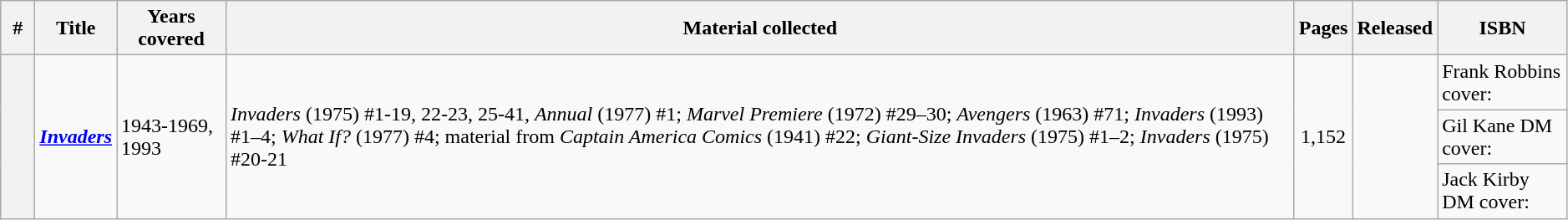<table class="wikitable sortable" width="99%">
<tr>
<th class="unsortable" width="20px">#</th>
<th>Title</th>
<th>Years covered</th>
<th class="unsortable">Material collected</th>
<th>Pages</th>
<th>Released</th>
<th class="unsortable">ISBN</th>
</tr>
<tr>
<th rowspan="3" style="background-color: light grey;"></th>
<td rowspan="3"><strong><em><a href='#'>Invaders</a></em></strong></td>
<td rowspan="3"> 1943-1969, 1993</td>
<td rowspan="3"><em>Invaders</em> (1975) #1-19, 22-23, 25-41, <em>Annual</em> (1977) #1; <em>Marvel Premiere</em> (1972) #29–30; <em>Avengers</em> (1963) #71; <em>Invaders</em> (1993) #1–4; <em>What If?</em> (1977) #4; material from <em>Captain America Comics</em> (1941) #22; <em>Giant-Size Invaders</em> (1975) #1–2; <em>Invaders</em> (1975) #20-21</td>
<td rowspan="3" style="text-align: center;">1,152</td>
<td rowspan="3"></td>
<td>Frank Robbins cover: </td>
</tr>
<tr>
<td>Gil Kane DM cover: </td>
</tr>
<tr>
<td>Jack Kirby DM cover: </td>
</tr>
</table>
